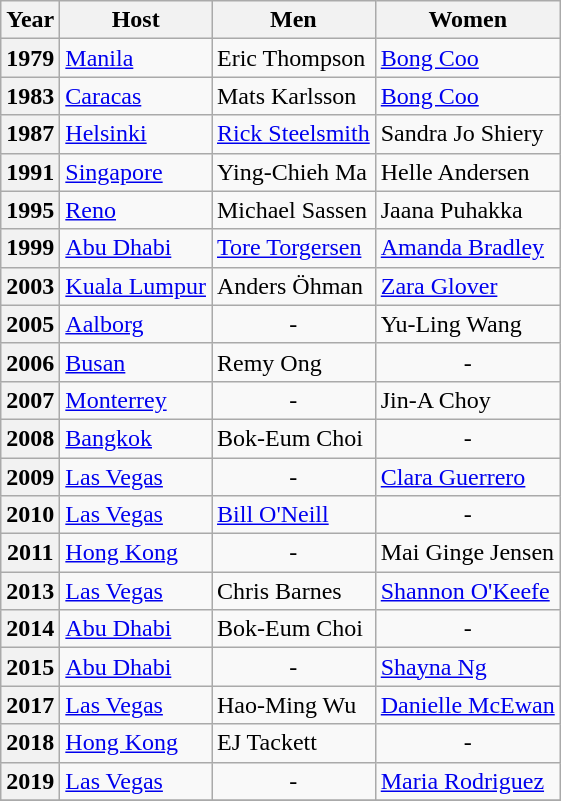<table class="wikitable">
<tr>
<th scope="col">Year</th>
<th scope="col">Host</th>
<th scope="col">Men</th>
<th scope="col">Women</th>
</tr>
<tr>
<th scope="row">1979</th>
<td><a href='#'>Manila</a></td>
<td> Eric Thompson</td>
<td> <a href='#'>Bong Coo</a></td>
</tr>
<tr>
<th scope="row">1983</th>
<td><a href='#'>Caracas</a></td>
<td> Mats Karlsson</td>
<td> <a href='#'>Bong Coo</a></td>
</tr>
<tr>
<th scope="row">1987</th>
<td><a href='#'>Helsinki</a></td>
<td> <a href='#'>Rick Steelsmith</a></td>
<td> Sandra Jo Shiery</td>
</tr>
<tr>
<th scope="row">1991</th>
<td><a href='#'>Singapore</a></td>
<td> Ying-Chieh Ma</td>
<td> Helle Andersen</td>
</tr>
<tr>
<th scope="row">1995</th>
<td><a href='#'>Reno</a></td>
<td> Michael Sassen</td>
<td> Jaana Puhakka</td>
</tr>
<tr>
<th scope="row">1999</th>
<td><a href='#'>Abu Dhabi</a></td>
<td> <a href='#'>Tore Torgersen</a></td>
<td> <a href='#'>Amanda Bradley</a></td>
</tr>
<tr>
<th scope="row">2003</th>
<td><a href='#'>Kuala Lumpur</a></td>
<td> Anders Öhman</td>
<td> <a href='#'>Zara Glover</a></td>
</tr>
<tr>
<th scope="row">2005</th>
<td><a href='#'>Aalborg</a></td>
<td + style="text-align: center;">-</td>
<td> Yu-Ling Wang</td>
</tr>
<tr>
<th scope="row">2006</th>
<td><a href='#'>Busan</a></td>
<td> Remy Ong</td>
<td + style="text-align: center;">-</td>
</tr>
<tr>
<th scope="row">2007</th>
<td><a href='#'>Monterrey</a></td>
<td + style="text-align: center;">-</td>
<td> Jin-A Choy</td>
</tr>
<tr>
<th scope="row">2008</th>
<td><a href='#'>Bangkok</a></td>
<td> Bok-Eum Choi</td>
<td + style="text-align: center;">-</td>
</tr>
<tr>
<th scope="row">2009</th>
<td><a href='#'>Las Vegas</a></td>
<td + style="text-align: center;">-</td>
<td> <a href='#'>Clara Guerrero</a></td>
</tr>
<tr>
<th scope="row">2010</th>
<td><a href='#'>Las Vegas</a></td>
<td> <a href='#'>Bill O'Neill</a></td>
<td + style="text-align: center;">-</td>
</tr>
<tr>
<th scope="row">2011</th>
<td><a href='#'>Hong Kong</a></td>
<td + style="text-align: center;">-</td>
<td> Mai Ginge Jensen</td>
</tr>
<tr>
<th scope="row">2013</th>
<td><a href='#'>Las Vegas</a></td>
<td> Chris Barnes</td>
<td> <a href='#'>Shannon O'Keefe</a></td>
</tr>
<tr>
<th scope="row">2014</th>
<td><a href='#'>Abu Dhabi</a></td>
<td> Bok-Eum Choi</td>
<td + style="text-align: center;">-</td>
</tr>
<tr>
<th scope="row">2015</th>
<td><a href='#'>Abu Dhabi</a></td>
<td + style="text-align: center;">-</td>
<td> <a href='#'>Shayna Ng</a></td>
</tr>
<tr>
<th scope="row">2017</th>
<td><a href='#'>Las Vegas</a></td>
<td> Hao-Ming Wu</td>
<td> <a href='#'>Danielle McEwan</a></td>
</tr>
<tr>
<th scope="row">2018</th>
<td><a href='#'>Hong Kong</a></td>
<td> EJ Tackett</td>
<td + style="text-align: center;">-</td>
</tr>
<tr>
<th scope="row">2019</th>
<td><a href='#'>Las Vegas</a></td>
<td + style="text-align: center;">-</td>
<td> <a href='#'>Maria Rodriguez</a></td>
</tr>
<tr>
</tr>
</table>
